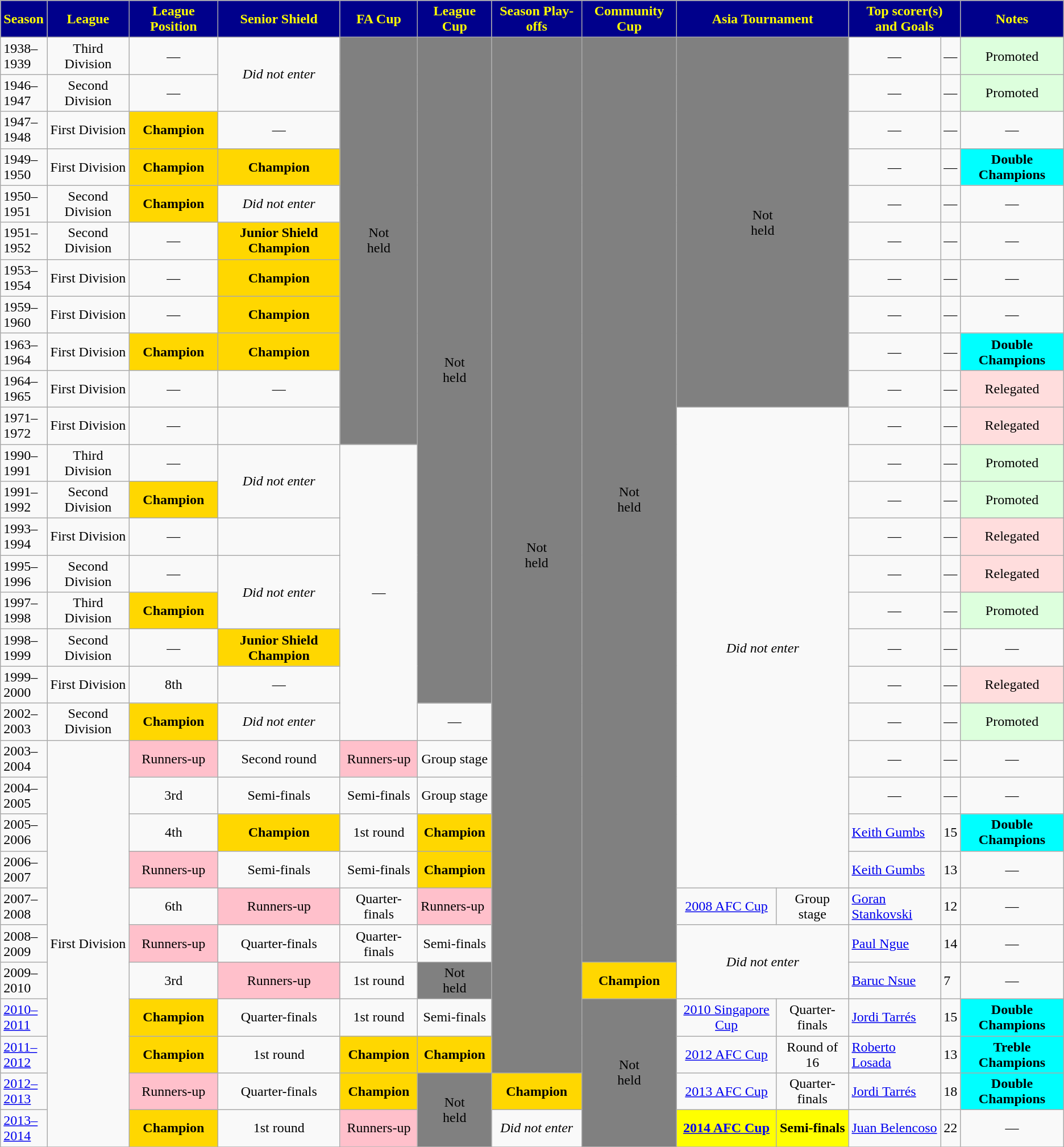<table class="wikitable">
<tr>
<th style="color:yellow; background:#00008B;">Season</th>
<th style="color:yellow; background:#00008B;">League</th>
<th style="color:yellow; background:#00008B;">League Position</th>
<th style="color:yellow; background:#00008B;">Senior Shield</th>
<th style="color:yellow; background:#00008B;">FA Cup</th>
<th style="color:yellow; background:#00008B;">League Cup</th>
<th style="color:yellow; background:#00008B;">Season Play-offs</th>
<th style="color:yellow; background:#00008B;">Community Cup</th>
<th style="color:yellow; background:#00008B;" ! colspan=2>Asia Tournament</th>
<th style="color:yellow; background:#00008B;" ! colspan=2>Top scorer(s)<br> and Goals</th>
<th style="color:yellow; background:#00008B;">Notes</th>
</tr>
<tr>
<td>1938–<br>1939</td>
<td align=center>Third Division</td>
<td align=center>—</td>
<td rowspan=2 align=center><em>Did not enter</em></td>
<td bgcolor=grey rowspan=11 align=center>Not<br>held</td>
<td bgcolor=grey rowspan=18 align=center>Not<br>held</td>
<td bgcolor=grey rowspan=28 align=center>Not<br>held</td>
<td bgcolor=grey rowspan=25 align=center>Not<br>held</td>
<td bgcolor=grey colspan=2 rowspan=10 align=center>Not<br>held</td>
<td align=center>—</td>
<td align=center>—</td>
<td align=center bgcolor=#dfd>Promoted</td>
</tr>
<tr>
<td>1946–<br>1947</td>
<td align=center>Second Division</td>
<td align=center>—</td>
<td align=center>—</td>
<td align=center>—</td>
<td align=center bgcolor=#dfd>Promoted</td>
</tr>
<tr>
<td>1947–<br>1948</td>
<td align=center>First Division</td>
<td align=center bgcolor=gold><strong>Champion</strong></td>
<td align=center>—</td>
<td align=center>—</td>
<td align=center>—</td>
<td align=center>—</td>
</tr>
<tr>
<td>1949–<br>1950</td>
<td align=center>First Division</td>
<td align=center bgcolor=gold><strong>Champion</strong></td>
<td align=center bgcolor=gold><strong>Champion</strong></td>
<td align=center>—</td>
<td align=center>—</td>
<td align=center bgcolor=cyan><strong>Double Champions</strong></td>
</tr>
<tr>
<td>1950–<br>1951</td>
<td align=center>Second Division</td>
<td align=center bgcolor=gold><strong>Champion</strong></td>
<td align=center><em>Did not enter</em></td>
<td align=center>—</td>
<td align=center>—</td>
<td align=center>—</td>
</tr>
<tr>
<td>1951–<br>1952</td>
<td align=center>Second Division</td>
<td align=center>—</td>
<td align=center bgcolor=gold><strong>Junior Shield Champion</strong></td>
<td align=center>—</td>
<td align=center>—</td>
<td align=center>—</td>
</tr>
<tr>
<td>1953–<br>1954</td>
<td align=center>First Division</td>
<td align=center>—</td>
<td align=center bgcolor=gold><strong>Champion</strong></td>
<td align=center>—</td>
<td align=center>—</td>
<td align=center>—</td>
</tr>
<tr>
<td>1959–<br>1960</td>
<td align=center>First Division</td>
<td align=center>—</td>
<td align=center bgcolor=gold><strong>Champion</strong></td>
<td align=center>—</td>
<td align=center>—</td>
<td align=center>—</td>
</tr>
<tr>
<td>1963–<br>1964</td>
<td align=center>First Division</td>
<td align=center bgcolor=gold><strong>Champion</strong></td>
<td align=center bgcolor=gold><strong>Champion</strong></td>
<td align=center>—</td>
<td align=center>—</td>
<td align=center bgcolor=cyan><strong>Double Champions</strong></td>
</tr>
<tr>
<td>1964–<br>1965</td>
<td align=center>First Division</td>
<td align=center>—</td>
<td align=center>—</td>
<td align=center>—</td>
<td align=center>—</td>
<td align=center bgcolor=#fdd>Relegated</td>
</tr>
<tr>
<td>1971–<br>1972</td>
<td align=center>First Division</td>
<td align=center>—</td>
<td></td>
<td colspan=2 rowspan=13 align=center><em>Did not enter</em></td>
<td align=center>—</td>
<td align=center>—</td>
<td align=center bgcolor=#fdd>Relegated</td>
</tr>
<tr>
<td>1990–<br>1991</td>
<td align=center>Third Division</td>
<td align=center>—</td>
<td align=center rowspan=2><em>Did not enter</em></td>
<td rowspan=8 align=center>—</td>
<td align=center>—</td>
<td align=center>—</td>
<td align=center bgcolor=#dfd>Promoted</td>
</tr>
<tr>
<td>1991–<br>1992</td>
<td align=center>Second Division</td>
<td align=center bgcolor=gold><strong>Champion</strong></td>
<td align=center>—</td>
<td align=center>—</td>
<td align=center bgcolor=#dfd>Promoted</td>
</tr>
<tr>
<td>1993–<br>1994</td>
<td align=center>First Division</td>
<td align=center>—</td>
<td></td>
<td align=center>—</td>
<td align=center>—</td>
<td align=center bgcolor=#fdd>Relegated</td>
</tr>
<tr>
<td>1995–<br>1996</td>
<td align=center>Second Division</td>
<td align=center>—</td>
<td align=center rowspan=2><em>Did not enter</em></td>
<td align=center>—</td>
<td align=center>—</td>
<td align=center bgcolor=#fdd>Relegated</td>
</tr>
<tr>
<td>1997–<br>1998</td>
<td align=center>Third Division</td>
<td align=center bgcolor=gold><strong>Champion</strong></td>
<td align=center>—</td>
<td align=center>—</td>
<td align=center bgcolor=#dfd>Promoted</td>
</tr>
<tr>
<td>1998–<br>1999</td>
<td align=center>Second Division</td>
<td align=center>—</td>
<td align=center bgcolor=gold><strong>Junior Shield Champion</strong></td>
<td align=center>—</td>
<td align=center>—</td>
<td align=center>—</td>
</tr>
<tr>
<td>1999–<br>2000</td>
<td align=center>First Division</td>
<td align=center>8th</td>
<td align=center>—</td>
<td align=center>—</td>
<td align=center>—</td>
<td align=center bgcolor=#fdd>Relegated</td>
</tr>
<tr>
<td>2002–<br>2003</td>
<td align=center>Second Division</td>
<td align=center bgcolor=gold><strong>Champion</strong></td>
<td align=center><em>Did not enter</em></td>
<td align=center>—</td>
<td align=center>—</td>
<td align=center>—</td>
<td align=center bgcolor=#dfd>Promoted</td>
</tr>
<tr>
<td>2003–<br>2004</td>
<td rowspan=11 align=center>First Division</td>
<td align=center bgcolor=pink>Runners-up</td>
<td align=center>Second round</td>
<td align=center bgcolor=pink>Runners-up</td>
<td align=center>Group stage</td>
<td align=center>—</td>
<td align=center>—</td>
<td align=center>—</td>
</tr>
<tr>
<td>2004–<br>2005</td>
<td align=center>3rd</td>
<td align=center>Semi-finals</td>
<td align=center>Semi-finals</td>
<td align=center>Group stage</td>
<td align=center>—</td>
<td align=center>—</td>
<td align=center>—</td>
</tr>
<tr>
<td>2005–<br>2006</td>
<td align=center>4th</td>
<td align=center bgcolor=gold><strong>Champion</strong></td>
<td align=center>1st round</td>
<td align=center bgcolor=gold><strong>Champion</strong></td>
<td> <a href='#'>Keith Gumbs</a></td>
<td>15</td>
<td align=center bgcolor=cyan><strong>Double Champions</strong></td>
</tr>
<tr>
<td>2006–<br>2007</td>
<td align=center bgcolor=pink>Runners-up</td>
<td align=center>Semi-finals</td>
<td align=center>Semi-finals</td>
<td align=center bgcolor=gold><strong>Champion</strong></td>
<td> <a href='#'>Keith Gumbs</a></td>
<td>13</td>
<td align=center>—</td>
</tr>
<tr>
<td>2007–<br>2008</td>
<td align=center>6th</td>
<td align=center bgcolor=pink>Runners-up</td>
<td align=center>Quarter-finals</td>
<td bgcolor=pink>Runners-up</td>
<td align=center><a href='#'>2008 AFC Cup</a></td>
<td align=center>Group stage</td>
<td> <a href='#'>Goran Stankovski</a></td>
<td>12</td>
<td align=center>—</td>
</tr>
<tr>
<td>2008–<br>2009</td>
<td align=center bgcolor=pink>Runners-up</td>
<td align=center>Quarter-finals</td>
<td align=center>Quarter-finals</td>
<td align=center>Semi-finals</td>
<td align=center rowspan=2 colspan=2><em>Did not enter</em></td>
<td> <a href='#'>Paul Ngue</a></td>
<td>14</td>
<td align=center>—</td>
</tr>
<tr>
<td>2009–<br>2010</td>
<td align=center>3rd</td>
<td align=center bgcolor=pink>Runners-up</td>
<td align=center>1st round</td>
<td bgcolor=grey align=center>Not<br>held</td>
<td align=center bgcolor=gold><strong>Champion</strong></td>
<td> <a href='#'>Baruc Nsue</a></td>
<td>7</td>
<td align=center>—</td>
</tr>
<tr>
<td><a href='#'>2010–<br>2011</a></td>
<td align=center bgcolor=gold><strong>Champion</strong></td>
<td align=center>Quarter-finals</td>
<td align=center>1st round</td>
<td align=center>Semi-finals</td>
<td bgcolor=grey rowspan=4 align=center>Not<br>held</td>
<td align=center><a href='#'>2010 Singapore Cup</a></td>
<td align=center>Quarter-finals</td>
<td> <a href='#'>Jordi Tarrés</a></td>
<td>15</td>
<td align=center bgcolor=cyan><strong>Double Champions</strong></td>
</tr>
<tr>
<td><a href='#'>2011–<br>2012</a></td>
<td align=center bgcolor=gold><strong>Champion</strong></td>
<td align=center>1st round</td>
<td align=center bgcolor=gold><strong>Champion</strong></td>
<td align=center bgcolor=gold><strong>Champion</strong></td>
<td align=center><a href='#'>2012 AFC Cup</a></td>
<td align=center>Round of 16</td>
<td> <a href='#'>Roberto Losada</a></td>
<td>13</td>
<td align=center bgcolor=cyan><strong>Treble Champions</strong></td>
</tr>
<tr>
<td><a href='#'>2012–<br>2013</a></td>
<td align=center bgcolor=pink>Runners-up</td>
<td align=center>Quarter-finals</td>
<td align=center bgcolor=gold><strong>Champion</strong></td>
<td align=center bgcolor=grey rowspan=2 align=center>Not<br>held</td>
<td align=center bgcolor=gold><strong>Champion</strong></td>
<td align=center><a href='#'>2013 AFC Cup</a></td>
<td align=center>Quarter-finals</td>
<td> <a href='#'>Jordi Tarrés</a></td>
<td>18</td>
<td align=center bgcolor=cyan><strong>Double Champions</strong></td>
</tr>
<tr>
<td><a href='#'>2013–<br>2014</a></td>
<td align=center bgcolor=gold><strong>Champion</strong></td>
<td align=center>1st round</td>
<td align=center bgcolor=pink>Runners-up</td>
<td align=center><em>Did not enter</em></td>
<td align=center bgcolor=yellow><strong><a href='#'>2014 AFC Cup</a></strong></td>
<td align=center bgcolor=yellow><strong>Semi-finals</strong></td>
<td> <a href='#'>Juan Belencoso</a></td>
<td>22</td>
<td align=center>—</td>
</tr>
<tr>
</tr>
</table>
